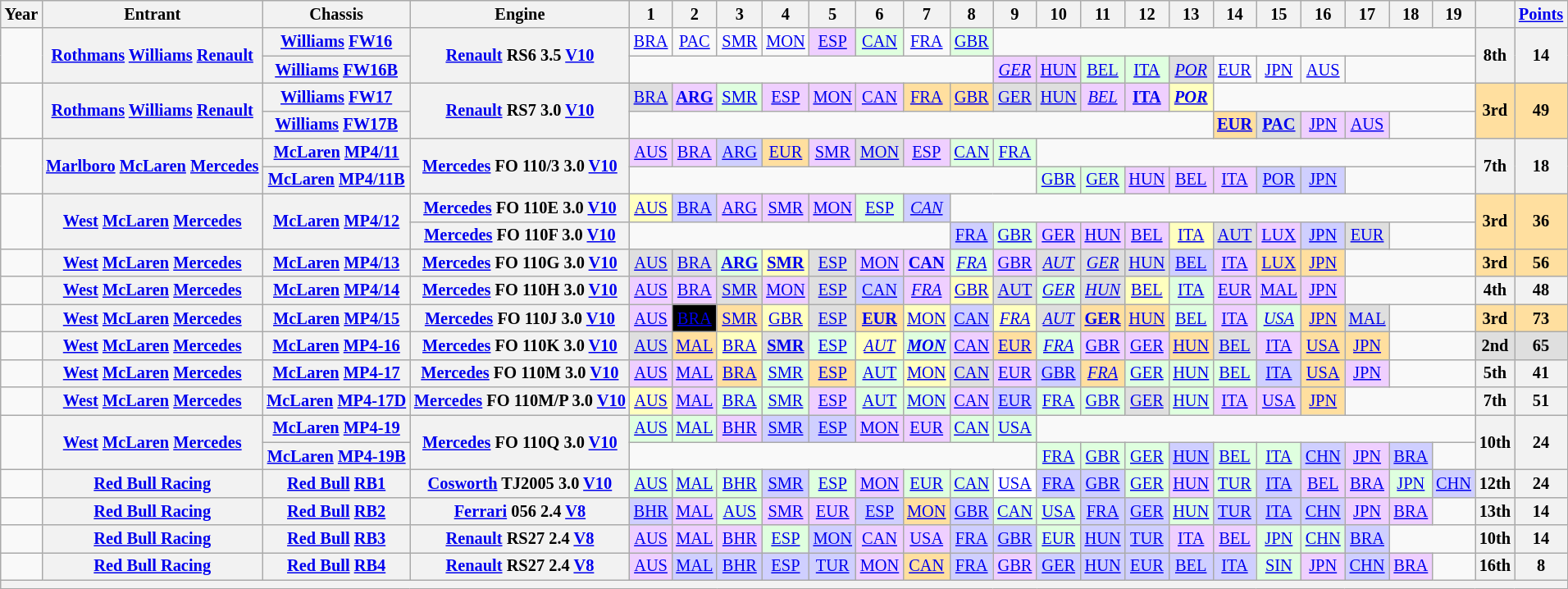<table class="wikitable" style="text-align:center; font-size:85%">
<tr>
<th>Year</th>
<th>Entrant</th>
<th>Chassis</th>
<th>Engine</th>
<th>1</th>
<th>2</th>
<th>3</th>
<th>4</th>
<th>5</th>
<th>6</th>
<th>7</th>
<th>8</th>
<th>9</th>
<th>10</th>
<th>11</th>
<th>12</th>
<th>13</th>
<th>14</th>
<th>15</th>
<th>16</th>
<th>17</th>
<th>18</th>
<th>19</th>
<th></th>
<th><a href='#'>Points</a></th>
</tr>
<tr>
<td rowspan="2"></td>
<th rowspan="2" nowrap><a href='#'>Rothmans</a> <a href='#'>Williams</a> <a href='#'>Renault</a></th>
<th nowrap><a href='#'>Williams</a> <a href='#'>FW16</a></th>
<th rowspan="2" nowrap><a href='#'>Renault</a> RS6 3.5 <a href='#'>V10</a></th>
<td><a href='#'>BRA</a></td>
<td><a href='#'>PAC</a></td>
<td><a href='#'>SMR</a></td>
<td><a href='#'>MON</a></td>
<td style="background:#efcfff;"><a href='#'>ESP</a><br></td>
<td style="background:#dfffdf;"><a href='#'>CAN</a><br></td>
<td><a href='#'>FRA</a></td>
<td style="background:#dfffdf;"><a href='#'>GBR</a><br></td>
<td colspan=11></td>
<th rowspan="2">8th</th>
<th rowspan="2">14</th>
</tr>
<tr>
<th nowrap><a href='#'>Williams</a> <a href='#'>FW16B</a></th>
<td colspan=8></td>
<td style="background:#efcfff;"><em><a href='#'>GER</a></em><br></td>
<td style="background:#efcfff;"><a href='#'>HUN</a><br></td>
<td style="background:#dfffdf;"><a href='#'>BEL</a><br></td>
<td style="background:#dfffdf;"><a href='#'>ITA</a><br></td>
<td style="background:#dfdfdf;"><em><a href='#'>POR</a></em><br></td>
<td><a href='#'>EUR</a></td>
<td><a href='#'>JPN</a></td>
<td><a href='#'>AUS</a></td>
<td colspan=3></td>
</tr>
<tr>
<td rowspan="2"></td>
<th rowspan="2" nowrap><a href='#'>Rothmans</a> <a href='#'>Williams</a> <a href='#'>Renault</a></th>
<th nowrap><a href='#'>Williams</a> <a href='#'>FW17</a></th>
<th rowspan="2" nowrap><a href='#'>Renault</a> RS7 3.0 <a href='#'>V10</a></th>
<td style="background:#dfdfdf;"><a href='#'>BRA</a><br></td>
<td style="background:#efcfff;"><strong><a href='#'>ARG</a></strong><br></td>
<td style="background:#dfffdf;"><a href='#'>SMR</a><br></td>
<td style="background:#efcfff;"><a href='#'>ESP</a><br></td>
<td style="background:#efcfff;"><a href='#'>MON</a><br></td>
<td style="background:#efcfff;"><a href='#'>CAN</a><br></td>
<td style="background:#ffdf9f;"><a href='#'>FRA</a><br></td>
<td style="background:#ffdf9f;"><a href='#'>GBR</a><br></td>
<td style="background:#dfdfdf;"><a href='#'>GER</a><br></td>
<td style="background:#dfdfdf;"><a href='#'>HUN</a><br></td>
<td style="background:#efcfff;"><em><a href='#'>BEL</a></em><br></td>
<td style="background:#efcfff;"><strong><a href='#'>ITA</a></strong><br></td>
<td style="background:#ffffbf;"><strong><em><a href='#'>POR</a></em></strong><br></td>
<td colspan=6></td>
<td style="background:#ffdf9f;" rowspan="2"><strong>3rd</strong></td>
<td style="background:#ffdf9f;" rowspan="2"><strong>49</strong></td>
</tr>
<tr>
<th nowrap><a href='#'>Williams</a> <a href='#'>FW17B</a></th>
<td colspan=13></td>
<td style="background:#ffdf9f;"><strong><a href='#'>EUR</a></strong><br></td>
<td style="background:#dfdfdf;"><strong><a href='#'>PAC</a></strong><br></td>
<td style="background:#efcfff;"><a href='#'>JPN</a><br></td>
<td style="background:#efcfff;"><a href='#'>AUS</a><br></td>
<td colspan=2></td>
</tr>
<tr>
<td rowspan="2"></td>
<th rowspan="2" nowrap><a href='#'>Marlboro</a> <a href='#'>McLaren</a> <a href='#'>Mercedes</a></th>
<th nowrap><a href='#'>McLaren</a> <a href='#'>MP4/11</a></th>
<th rowspan="2" nowrap><a href='#'>Mercedes</a> FO 110/3 3.0 <a href='#'>V10</a></th>
<td style="background:#efcfff;"><a href='#'>AUS</a><br></td>
<td style="background:#efcfff;"><a href='#'>BRA</a><br></td>
<td style="background:#cfcfff;"><a href='#'>ARG</a><br></td>
<td style="background:#ffdf9f;"><a href='#'>EUR</a><br></td>
<td style="background:#efcfff;"><a href='#'>SMR</a><br></td>
<td style="background:#dfdfdf;"><a href='#'>MON</a><br></td>
<td style="background:#efcfff;"><a href='#'>ESP</a><br></td>
<td style="background:#dfffdf;"><a href='#'>CAN</a><br></td>
<td style="background:#dfffdf;"><a href='#'>FRA</a><br></td>
<td colspan=10></td>
<th rowspan="2">7th</th>
<th rowspan="2">18</th>
</tr>
<tr>
<th nowrap><a href='#'>McLaren</a> <a href='#'>MP4/11B</a></th>
<td colspan=9></td>
<td style="background:#dfffdf;"><a href='#'>GBR</a><br></td>
<td style="background:#dfffdf;"><a href='#'>GER</a><br></td>
<td style="background:#efcfff;"><a href='#'>HUN</a><br></td>
<td style="background:#efcfff;"><a href='#'>BEL</a><br></td>
<td style="background:#efcfff;"><a href='#'>ITA</a><br></td>
<td style="background:#cfcfff;"><a href='#'>POR</a><br></td>
<td style="background:#cfcfff;"><a href='#'>JPN</a><br></td>
<td colspan=3></td>
</tr>
<tr>
<td rowspan="2"></td>
<th rowspan="2" nowrap><a href='#'>West</a> <a href='#'>McLaren</a> <a href='#'>Mercedes</a></th>
<th rowspan="2" nowrap><a href='#'>McLaren</a> <a href='#'>MP4/12</a></th>
<th nowrap><a href='#'>Mercedes</a> FO 110E 3.0 <a href='#'>V10</a></th>
<td style="background:#ffffbf;"><a href='#'>AUS</a><br></td>
<td style="background:#cfcfff;"><a href='#'>BRA</a><br></td>
<td style="background:#efcfff;"><a href='#'>ARG</a><br></td>
<td style="background:#efcfff;"><a href='#'>SMR</a><br></td>
<td style="background:#efcfff;"><a href='#'>MON</a><br></td>
<td style="background:#dfffdf;"><a href='#'>ESP</a><br></td>
<td style="background:#cfcfff;"><em><a href='#'>CAN</a></em><br></td>
<td colspan=12></td>
<td style="background:#ffdf9f;" rowspan="2"><strong>3rd</strong></td>
<td style="background:#ffdf9f;" rowspan="2"><strong>36</strong></td>
</tr>
<tr>
<th nowrap><a href='#'>Mercedes</a> FO 110F 3.0 <a href='#'>V10</a></th>
<td colspan=7></td>
<td style="background:#cfcfff;"><a href='#'>FRA</a><br></td>
<td style="background:#dfffdf;"><a href='#'>GBR</a><br></td>
<td style="background:#efcfff;"><a href='#'>GER</a><br></td>
<td style="background:#efcfff;"><a href='#'>HUN</a><br></td>
<td style="background:#efcfff;"><a href='#'>BEL</a><br></td>
<td style="background:#ffffbf;"><a href='#'>ITA</a><br></td>
<td style="background:#dfdfdf;"><a href='#'>AUT</a><br></td>
<td style="background:#efcfff;"><a href='#'>LUX</a><br></td>
<td style="background:#cfcfff;"><a href='#'>JPN</a><br></td>
<td style="background:#dfdfdf;"><a href='#'>EUR</a><br></td>
<td colspan=2></td>
</tr>
<tr>
<td></td>
<th nowrap><a href='#'>West</a> <a href='#'>McLaren</a> <a href='#'>Mercedes</a></th>
<th nowrap><a href='#'>McLaren</a> <a href='#'>MP4/13</a></th>
<th nowrap><a href='#'>Mercedes</a> FO 110G 3.0 <a href='#'>V10</a></th>
<td style="background:#dfdfdf;"><a href='#'>AUS</a><br></td>
<td style="background:#dfdfdf;"><a href='#'>BRA</a><br></td>
<td style="background:#dfffdf;"><strong><a href='#'>ARG</a></strong><br></td>
<td style="background:#ffffbf;"><strong><a href='#'>SMR</a></strong><br></td>
<td style="background:#dfdfdf;"><a href='#'>ESP</a><br></td>
<td style="background:#efcfff;"><a href='#'>MON</a><br></td>
<td style="background:#efcfff;"><strong><a href='#'>CAN</a></strong><br></td>
<td style="background:#dfffdf;"><em><a href='#'>FRA</a></em><br></td>
<td style="background:#efcfff;"><a href='#'>GBR</a><br></td>
<td style="background:#dfdfdf;"><em><a href='#'>AUT</a></em><br></td>
<td style="background:#dfdfdf;"><em><a href='#'>GER</a></em><br></td>
<td style="background:#dfdfdf;"><a href='#'>HUN</a><br></td>
<td style="background:#cfcfff;"><a href='#'>BEL</a><br></td>
<td style="background:#efcfff;"><a href='#'>ITA</a><br></td>
<td style="background:#ffdf9f;"><a href='#'>LUX</a><br></td>
<td style="background:#ffdf9f;"><a href='#'>JPN</a><br></td>
<td colspan=3></td>
<td style="background:#ffdf9f;"><strong>3rd</strong></td>
<td style="background:#ffdf9f;"><strong>56</strong></td>
</tr>
<tr>
<td></td>
<th nowrap><a href='#'>West</a> <a href='#'>McLaren</a> <a href='#'>Mercedes</a></th>
<th nowrap><a href='#'>McLaren</a> <a href='#'>MP4/14</a></th>
<th nowrap><a href='#'>Mercedes</a> FO 110H 3.0 <a href='#'>V10</a></th>
<td style="background:#efcfff;"><a href='#'>AUS</a><br></td>
<td style="background:#efcfff;"><a href='#'>BRA</a><br></td>
<td style="background:#dfdfdf;"><a href='#'>SMR</a><br></td>
<td style="background:#efcfff;"><a href='#'>MON</a><br></td>
<td style="background:#dfdfdf;"><a href='#'>ESP</a><br></td>
<td style="background:#cfcfff;"><a href='#'>CAN</a><br></td>
<td style="background:#efcfff;"><em><a href='#'>FRA</a></em><br></td>
<td style="background:#ffffbf;"><a href='#'>GBR</a><br></td>
<td style="background:#dfdfdf;"><a href='#'>AUT</a><br></td>
<td style="background:#dfffdf;"><em><a href='#'>GER</a></em><br></td>
<td style="background:#dfdfdf;"><em><a href='#'>HUN</a></em><br></td>
<td style="background:#ffffbf;"><a href='#'>BEL</a><br></td>
<td style="background:#dfffdf;"><a href='#'>ITA</a><br></td>
<td style="background:#efcfff;"><a href='#'>EUR</a><br></td>
<td style="background:#efcfff;"><a href='#'>MAL</a><br></td>
<td style="background:#efcfff;"><a href='#'>JPN</a><br></td>
<td colspan=3></td>
<th>4th</th>
<th>48</th>
</tr>
<tr>
<td></td>
<th nowrap><a href='#'>West</a> <a href='#'>McLaren</a> <a href='#'>Mercedes</a></th>
<th nowrap><a href='#'>McLaren</a> <a href='#'>MP4/15</a></th>
<th nowrap><a href='#'>Mercedes</a> FO 110J 3.0 <a href='#'>V10</a></th>
<td style="background:#efcfff;"><a href='#'>AUS</a><br></td>
<td style="background:#000; color:white;"><a href='#'><span>BRA</span></a><br></td>
<td style="background:#ffdf9f;"><a href='#'>SMR</a><br></td>
<td style="background:#ffffbf;"><a href='#'>GBR</a><br></td>
<td style="background:#dfdfdf;"><a href='#'>ESP</a><br></td>
<td style="background:#ffdf9f;"><strong><a href='#'>EUR</a></strong><br></td>
<td style="background:#ffffbf;"><a href='#'>MON</a><br></td>
<td style="background:#cfcfff;"><a href='#'>CAN</a><br></td>
<td style="background:#ffffbf;"><em><a href='#'>FRA</a></em><br></td>
<td style="background:#dfdfdf;"><em><a href='#'>AUT</a></em><br></td>
<td style="background:#ffdf9f;"><strong><a href='#'>GER</a></strong><br></td>
<td style="background:#ffdf9f;"><a href='#'>HUN</a><br></td>
<td style="background:#dfffdf;"><a href='#'>BEL</a><br></td>
<td style="background:#efcfff;"><a href='#'>ITA</a><br></td>
<td style="background:#dfffdf;"><em><a href='#'>USA</a></em><br></td>
<td style="background:#ffdf9f;"><a href='#'>JPN</a><br></td>
<td style="background:#dfdfdf;"><a href='#'>MAL</a><br></td>
<td colspan=2></td>
<td style="background:#ffdf9f;"><strong>3rd</strong></td>
<td style="background:#ffdf9f;"><strong>73</strong></td>
</tr>
<tr>
<td></td>
<th nowrap><a href='#'>West</a> <a href='#'>McLaren</a> <a href='#'>Mercedes</a></th>
<th nowrap><a href='#'>McLaren</a> <a href='#'>MP4-16</a></th>
<th nowrap><a href='#'>Mercedes</a> FO 110K 3.0 <a href='#'>V10</a></th>
<td style="background:#dfdfdf;"><a href='#'>AUS</a><br></td>
<td style="background:#ffdf9f;"><a href='#'>MAL</a><br></td>
<td style="background:#ffffbf;"><a href='#'>BRA</a><br></td>
<td style="background:#dfdfdf;"><strong><a href='#'>SMR</a></strong><br></td>
<td style="background:#dfffdf;"><a href='#'>ESP</a><br></td>
<td style="background:#ffffbf;"><em><a href='#'>AUT</a></em><br></td>
<td style="background:#dfffdf;"><strong><em><a href='#'>MON</a></em></strong><br></td>
<td style="background:#efcfff;"><a href='#'>CAN</a><br></td>
<td style="background:#ffdf9f;"><a href='#'>EUR</a><br></td>
<td style="background:#dfffdf;"><em><a href='#'>FRA</a></em><br></td>
<td style="background:#efcfff;"><a href='#'>GBR</a><br></td>
<td style="background:#efcfff;"><a href='#'>GER</a><br></td>
<td style="background:#ffdf9f;"><a href='#'>HUN</a><br></td>
<td style="background:#dfdfdf;"><a href='#'>BEL</a><br></td>
<td style="background:#efcfff;"><a href='#'>ITA</a><br></td>
<td style="background:#ffdf9f;"><a href='#'>USA</a><br></td>
<td style="background:#ffdf9f;"><a href='#'>JPN</a><br></td>
<td colspan=2></td>
<td style="background:#dfdfdf;"><strong>2nd</strong></td>
<td style="background:#dfdfdf;"><strong>65</strong></td>
</tr>
<tr>
<td></td>
<th nowrap><a href='#'>West</a> <a href='#'>McLaren</a> <a href='#'>Mercedes</a></th>
<th nowrap><a href='#'>McLaren</a> <a href='#'>MP4-17</a></th>
<th nowrap><a href='#'>Mercedes</a> FO 110M 3.0 <a href='#'>V10</a></th>
<td style="background:#efcfff;"><a href='#'>AUS</a><br></td>
<td style="background:#efcfff;"><a href='#'>MAL</a><br></td>
<td style="background:#ffdf9f;"><a href='#'>BRA</a><br></td>
<td style="background:#dfffdf;"><a href='#'>SMR</a><br></td>
<td style="background:#ffdf9f;"><a href='#'>ESP</a><br></td>
<td style="background:#dfffdf;"><a href='#'>AUT</a><br></td>
<td style="background:#ffffbf;"><a href='#'>MON</a><br></td>
<td style="background:#dfdfdf;"><a href='#'>CAN</a><br></td>
<td style="background:#efcfff;"><a href='#'>EUR</a><br></td>
<td style="background:#cfcfff;"><a href='#'>GBR</a><br></td>
<td style="background:#ffdf9f;"><em><a href='#'>FRA</a></em><br></td>
<td style="background:#dfffdf;"><a href='#'>GER</a><br></td>
<td style="background:#dfffdf;"><a href='#'>HUN</a><br></td>
<td style="background:#dfffdf;"><a href='#'>BEL</a><br></td>
<td style="background:#cfcfff;"><a href='#'>ITA</a><br></td>
<td style="background:#ffdf9f;"><a href='#'>USA</a><br></td>
<td style="background:#efcfff;"><a href='#'>JPN</a><br></td>
<td colspan=2></td>
<th>5th</th>
<th>41</th>
</tr>
<tr>
<td></td>
<th nowrap><a href='#'>West</a> <a href='#'>McLaren</a> <a href='#'>Mercedes</a></th>
<th nowrap><a href='#'>McLaren</a> <a href='#'>MP4-17D</a></th>
<th nowrap><a href='#'>Mercedes</a> FO 110M/P 3.0 <a href='#'>V10</a></th>
<td style="background:#ffffbf;"><a href='#'>AUS</a><br></td>
<td style="background:#efcfff;"><a href='#'>MAL</a><br></td>
<td style="background:#dfffdf;"><a href='#'>BRA</a><br></td>
<td style="background:#dfffdf;"><a href='#'>SMR</a><br></td>
<td style="background:#efcfff;"><a href='#'>ESP</a><br></td>
<td style="background:#dfffdf;"><a href='#'>AUT</a><br></td>
<td style="background:#dfffdf;"><a href='#'>MON</a><br></td>
<td style="background:#efcfff;"><a href='#'>CAN</a><br></td>
<td style="background:#cfcfff;"><a href='#'>EUR</a><br></td>
<td style="background:#dfffdf;"><a href='#'>FRA</a><br></td>
<td style="background:#dfffdf;"><a href='#'>GBR</a><br></td>
<td style="background:#dfdfdf;"><a href='#'>GER</a><br></td>
<td style="background:#dfffdf;"><a href='#'>HUN</a><br></td>
<td style="background:#efcfff;"><a href='#'>ITA</a><br></td>
<td style="background:#efcfff;"><a href='#'>USA</a><br></td>
<td style="background:#ffdf9f;"><a href='#'>JPN</a><br></td>
<td colspan=3></td>
<th>7th</th>
<th>51</th>
</tr>
<tr>
<td rowspan="2"></td>
<th rowspan="2" nowrap><a href='#'>West</a> <a href='#'>McLaren</a> <a href='#'>Mercedes</a></th>
<th nowrap><a href='#'>McLaren</a> <a href='#'>MP4-19</a></th>
<th rowspan="2" nowrap><a href='#'>Mercedes</a> FO 110Q 3.0 <a href='#'>V10</a></th>
<td style="background:#dfffdf;"><a href='#'>AUS</a><br></td>
<td style="background:#dfffdf;"><a href='#'>MAL</a><br></td>
<td style="background:#efcfff;"><a href='#'>BHR</a><br></td>
<td style="background:#cfcfff;"><a href='#'>SMR</a><br></td>
<td style="background:#cfcfff;"><a href='#'>ESP</a><br></td>
<td style="background:#efcfff;"><a href='#'>MON</a><br></td>
<td style="background:#efcfff;"><a href='#'>EUR</a><br></td>
<td style="background:#dfffdf;"><a href='#'>CAN</a><br></td>
<td style="background:#dfffdf;"><a href='#'>USA</a><br></td>
<td colspan=10></td>
<th rowspan="2">10th</th>
<th rowspan="2">24</th>
</tr>
<tr>
<th nowrap><a href='#'>McLaren</a> <a href='#'>MP4-19B</a></th>
<td colspan=9></td>
<td style="background:#dfffdf;"><a href='#'>FRA</a><br></td>
<td style="background:#dfffdf;"><a href='#'>GBR</a><br></td>
<td style="background:#dfffdf;"><a href='#'>GER</a><br></td>
<td style="background:#cfcfff;"><a href='#'>HUN</a><br></td>
<td style="background:#dfffdf;"><a href='#'>BEL</a><br></td>
<td style="background:#dfffdf;"><a href='#'>ITA</a><br></td>
<td style="background:#cfcfff;"><a href='#'>CHN</a><br></td>
<td style="background:#efcfff;"><a href='#'>JPN</a><br></td>
<td style="background:#cfcfff;"><a href='#'>BRA</a><br></td>
<td></td>
</tr>
<tr>
<td></td>
<th nowrap><a href='#'>Red Bull Racing</a></th>
<th nowrap><a href='#'>Red Bull</a> <a href='#'>RB1</a></th>
<th nowrap><a href='#'>Cosworth</a> TJ2005 3.0 <a href='#'>V10</a></th>
<td style="background:#dfffdf;"><a href='#'>AUS</a><br></td>
<td style="background:#dfffdf;"><a href='#'>MAL</a><br></td>
<td style="background:#dfffdf;"><a href='#'>BHR</a><br></td>
<td style="background:#cfcfff;"><a href='#'>SMR</a><br></td>
<td style="background:#dfffdf;"><a href='#'>ESP</a><br></td>
<td style="background:#efcfff;"><a href='#'>MON</a><br></td>
<td style="background:#dfffdf;"><a href='#'>EUR</a><br></td>
<td style="background:#dfffdf;"><a href='#'>CAN</a><br></td>
<td style="background:white;"><a href='#'>USA</a><br></td>
<td style="background:#cfcfff;"><a href='#'>FRA</a><br></td>
<td style="background:#cfcfff;"><a href='#'>GBR</a><br></td>
<td style="background:#dfffdf;"><a href='#'>GER</a><br></td>
<td style="background:#efcfff;"><a href='#'>HUN</a><br></td>
<td style="background:#dfffdf;"><a href='#'>TUR</a><br></td>
<td style="background:#cfcfff;"><a href='#'>ITA</a><br></td>
<td style="background:#efcfff;"><a href='#'>BEL</a><br></td>
<td style="background:#efcfff;"><a href='#'>BRA</a><br></td>
<td style="background:#dfffdf;"><a href='#'>JPN</a><br></td>
<td style="background:#cfcfff;"><a href='#'>CHN</a><br></td>
<th>12th</th>
<th>24</th>
</tr>
<tr>
<td></td>
<th nowrap><a href='#'>Red Bull Racing</a></th>
<th nowrap><a href='#'>Red Bull</a> <a href='#'>RB2</a></th>
<th nowrap><a href='#'>Ferrari</a> 056 2.4 <a href='#'>V8</a></th>
<td style="background:#cfcfff;"><a href='#'>BHR</a><br></td>
<td style="background:#efcfff;"><a href='#'>MAL</a><br></td>
<td style="background:#dfffdf;"><a href='#'>AUS</a><br></td>
<td style="background:#efcfff;"><a href='#'>SMR</a><br></td>
<td style="background:#efcfff;"><a href='#'>EUR</a><br></td>
<td style="background:#cfcfff;"><a href='#'>ESP</a><br></td>
<td style="background:#ffdf9f;"><a href='#'>MON</a><br></td>
<td style="background:#cfcfff;"><a href='#'>GBR</a><br></td>
<td style="background:#dfffdf;"><a href='#'>CAN</a><br></td>
<td style="background:#dfffdf;"><a href='#'>USA</a><br></td>
<td style="background:#cfcfff;"><a href='#'>FRA</a><br></td>
<td style="background:#cfcfff;"><a href='#'>GER</a><br></td>
<td style="background:#dfffdf;"><a href='#'>HUN</a><br></td>
<td style="background:#cfcfff;"><a href='#'>TUR</a><br></td>
<td style="background:#cfcfff;"><a href='#'>ITA</a><br></td>
<td style="background:#cfcfff;"><a href='#'>CHN</a><br></td>
<td style="background:#efcfff;"><a href='#'>JPN</a><br></td>
<td style="background:#efcfff;"><a href='#'>BRA</a><br></td>
<td></td>
<th>13th</th>
<th>14</th>
</tr>
<tr>
<td></td>
<th nowrap><a href='#'>Red Bull Racing</a></th>
<th nowrap><a href='#'>Red Bull</a> <a href='#'>RB3</a></th>
<th nowrap><a href='#'>Renault</a> RS27 2.4 <a href='#'>V8</a></th>
<td style="background:#efcfff;"><a href='#'>AUS</a><br></td>
<td style="background:#efcfff;"><a href='#'>MAL</a><br></td>
<td style="background:#efcfff;"><a href='#'>BHR</a><br></td>
<td style="background:#dfffdf;"><a href='#'>ESP</a><br></td>
<td style="background:#cfcfff;"><a href='#'>MON</a><br></td>
<td style="background:#efcfff;"><a href='#'>CAN</a><br></td>
<td style="background:#efcfff;"><a href='#'>USA</a><br></td>
<td style="background:#cfcfff;"><a href='#'>FRA</a><br></td>
<td style="background:#cfcfff;"><a href='#'>GBR</a><br></td>
<td style="background:#dfffdf;"><a href='#'>EUR</a><br></td>
<td style="background:#cfcfff;"><a href='#'>HUN</a><br></td>
<td style="background:#cfcfff;"><a href='#'>TUR</a><br></td>
<td style="background:#efcfff;"><a href='#'>ITA</a><br></td>
<td style="background:#efcfff;"><a href='#'>BEL</a><br></td>
<td style="background:#dfffdf;"><a href='#'>JPN</a><br></td>
<td style="background:#dfffdf;"><a href='#'>CHN</a><br></td>
<td style="background:#cfcfff;"><a href='#'>BRA</a><br></td>
<td colspan=2></td>
<th>10th</th>
<th>14</th>
</tr>
<tr>
<td></td>
<th nowrap><a href='#'>Red Bull Racing</a></th>
<th nowrap><a href='#'>Red Bull</a> <a href='#'>RB4</a></th>
<th nowrap><a href='#'>Renault</a> RS27 2.4 <a href='#'>V8</a></th>
<td style="background:#efcfff;"><a href='#'>AUS</a><br></td>
<td style="background:#cfcfff;"><a href='#'>MAL</a><br></td>
<td style="background:#cfcfff;"><a href='#'>BHR</a><br></td>
<td style="background:#cfcfff;"><a href='#'>ESP</a><br></td>
<td style="background:#cfcfff;"><a href='#'>TUR</a><br></td>
<td style="background:#efcfff;"><a href='#'>MON</a><br></td>
<td style="background:#ffdf9f;"><a href='#'>CAN</a><br></td>
<td style="background:#cfcfff;"><a href='#'>FRA</a><br></td>
<td style="background:#efcfff;"><a href='#'>GBR</a><br></td>
<td style="background:#cfcfff;"><a href='#'>GER</a><br></td>
<td style="background:#cfcfff;"><a href='#'>HUN</a><br></td>
<td style="background:#cfcfff;"><a href='#'>EUR</a><br></td>
<td style="background:#cfcfff;"><a href='#'>BEL</a><br></td>
<td style="background:#cfcfff;"><a href='#'>ITA</a><br></td>
<td style="background:#dfffdf;"><a href='#'>SIN</a><br></td>
<td style="background:#efcfff;"><a href='#'>JPN</a><br></td>
<td style="background:#cfcfff;"><a href='#'>CHN</a><br></td>
<td style="background:#efcfff;"><a href='#'>BRA</a><br></td>
<td></td>
<th>16th</th>
<th>8</th>
</tr>
<tr>
<th colspan="25"></th>
</tr>
</table>
